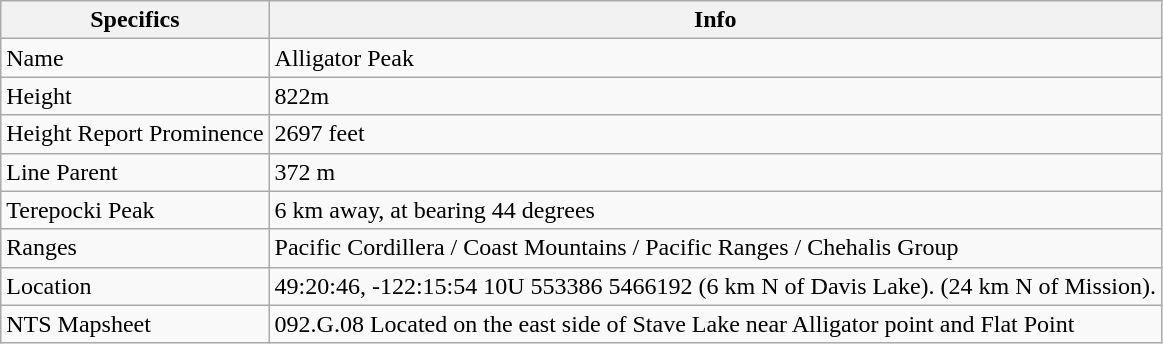<table class="wikitable">
<tr>
<th>Specifics</th>
<th>Info</th>
</tr>
<tr>
<td>Name</td>
<td>Alligator Peak</td>
</tr>
<tr>
<td>Height</td>
<td>822m</td>
</tr>
<tr>
<td>Height Report Prominence</td>
<td>2697 feet</td>
</tr>
<tr>
<td>Line Parent</td>
<td>372 m</td>
</tr>
<tr>
<td>Terepocki Peak</td>
<td>6 km away, at bearing 44 degrees</td>
</tr>
<tr>
<td>Ranges</td>
<td>Pacific Cordillera / Coast Mountains / Pacific Ranges / Chehalis Group</td>
</tr>
<tr>
<td>Location</td>
<td> 49:20:46, -122:15:54 10U 553386 5466192 (6 km N of Davis Lake). (24 km N of Mission).</td>
</tr>
<tr>
<td>NTS Mapsheet</td>
<td>092.G.08 Located on the east side of Stave Lake near Alligator point and Flat Point</td>
</tr>
</table>
